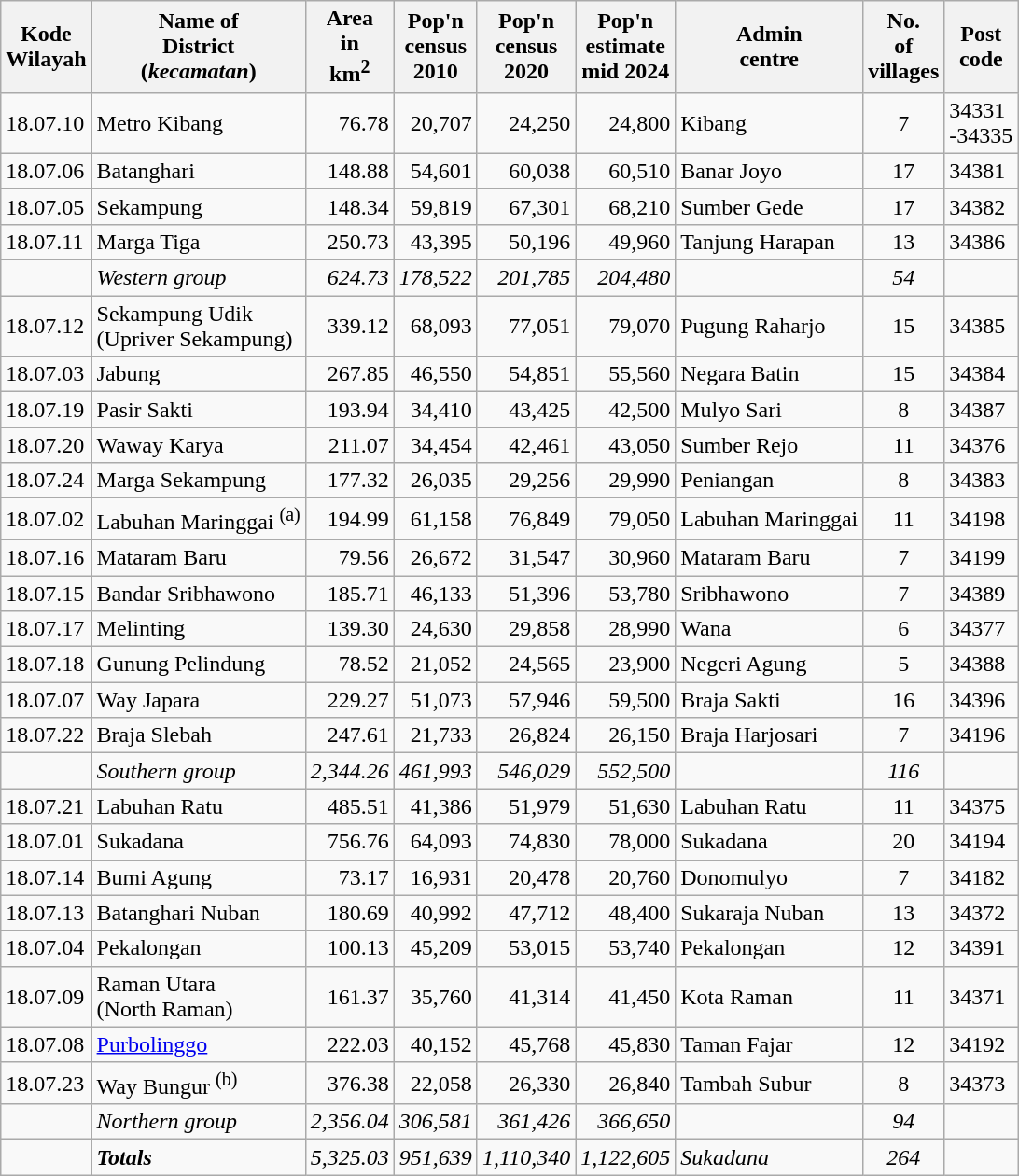<table class="sortable wikitable">
<tr>
<th>Kode <br>Wilayah</th>
<th>Name of<br>District<br>(<em>kecamatan</em>)</th>
<th>Area <br> in<br>km<sup>2</sup></th>
<th>Pop'n<br>census<br>2010</th>
<th>Pop'n<br>census<br>2020</th>
<th>Pop'n<br>estimate<br>mid 2024</th>
<th>Admin<br> centre</th>
<th>No.<br>of<br>villages</th>
<th>Post<br>code</th>
</tr>
<tr>
<td>18.07.10</td>
<td>Metro Kibang</td>
<td align="right">76.78</td>
<td align="right">20,707</td>
<td align="right">24,250</td>
<td align="right">24,800</td>
<td>Kibang</td>
<td align="center">7</td>
<td>34331<br>-34335</td>
</tr>
<tr>
<td>18.07.06</td>
<td>Batanghari</td>
<td align="right">148.88</td>
<td align="right">54,601</td>
<td align="right">60,038</td>
<td align="right">60,510</td>
<td>Banar Joyo</td>
<td align="center">17</td>
<td>34381</td>
</tr>
<tr>
<td>18.07.05</td>
<td>Sekampung</td>
<td align="right">148.34</td>
<td align="right">59,819</td>
<td align="right">67,301</td>
<td align="right">68,210</td>
<td>Sumber Gede</td>
<td align="center">17</td>
<td>34382</td>
</tr>
<tr>
<td>18.07.11</td>
<td>Marga Tiga</td>
<td align="right">250.73</td>
<td align="right">43,395</td>
<td align="right">50,196</td>
<td align="right">49,960</td>
<td>Tanjung Harapan</td>
<td align="center">13</td>
<td>34386</td>
</tr>
<tr>
<td></td>
<td><em>Western group</em></td>
<td align="right"><em>624.73</em></td>
<td align="right"><em>178,522</em></td>
<td align="right"><em>201,785</em></td>
<td align="right"><em>204,480</em></td>
<td></td>
<td align="center"><em>54</em></td>
<td></td>
</tr>
<tr>
<td>18.07.12</td>
<td>Sekampung Udik <br>(Upriver Sekampung)</td>
<td align="right">339.12</td>
<td align="right">68,093</td>
<td align="right">77,051</td>
<td align="right">79,070</td>
<td>Pugung Raharjo</td>
<td align="center">15</td>
<td>34385</td>
</tr>
<tr>
<td>18.07.03</td>
<td>Jabung</td>
<td align="right">267.85</td>
<td align="right">46,550</td>
<td align="right">54,851</td>
<td align="right">55,560</td>
<td>Negara Batin</td>
<td align="center">15</td>
<td>34384</td>
</tr>
<tr>
<td>18.07.19</td>
<td>Pasir Sakti</td>
<td align="right">193.94</td>
<td align="right">34,410</td>
<td align="right">43,425</td>
<td align="right">42,500</td>
<td>Mulyo Sari</td>
<td align="center">8</td>
<td>34387</td>
</tr>
<tr>
<td>18.07.20</td>
<td>Waway Karya</td>
<td align="right">211.07</td>
<td align="right">34,454</td>
<td align="right">42,461</td>
<td align="right">43,050</td>
<td>Sumber Rejo</td>
<td align="center">11</td>
<td>34376</td>
</tr>
<tr>
<td>18.07.24</td>
<td>Marga Sekampung</td>
<td align="right">177.32</td>
<td align="right">26,035</td>
<td align="right">29,256</td>
<td align="right">29,990</td>
<td>Peniangan</td>
<td align="center">8</td>
<td>34383</td>
</tr>
<tr>
<td>18.07.02</td>
<td>Labuhan Maringgai <sup>(a)</sup></td>
<td align="right">194.99</td>
<td align="right">61,158</td>
<td align="right">76,849</td>
<td align="right">79,050</td>
<td>Labuhan Maringgai</td>
<td align="center">11</td>
<td>34198</td>
</tr>
<tr>
<td>18.07.16</td>
<td>Mataram Baru</td>
<td align="right">79.56</td>
<td align="right">26,672</td>
<td align="right">31,547</td>
<td align="right">30,960</td>
<td>Mataram Baru</td>
<td align="center">7</td>
<td>34199</td>
</tr>
<tr>
<td>18.07.15</td>
<td>Bandar Sribhawono</td>
<td align="right">185.71</td>
<td align="right">46,133</td>
<td align="right">51,396</td>
<td align="right">53,780</td>
<td>Sribhawono</td>
<td align="center">7</td>
<td>34389</td>
</tr>
<tr>
<td>18.07.17</td>
<td>Melinting</td>
<td align="right">139.30</td>
<td align="right">24,630</td>
<td align="right">29,858</td>
<td align="right">28,990</td>
<td>Wana</td>
<td align="center">6</td>
<td>34377</td>
</tr>
<tr>
<td>18.07.18</td>
<td>Gunung Pelindung</td>
<td align="right">78.52</td>
<td align="right">21,052</td>
<td align="right">24,565</td>
<td align="right">23,900</td>
<td>Negeri Agung</td>
<td align="center">5</td>
<td>34388</td>
</tr>
<tr>
<td>18.07.07</td>
<td>Way Japara</td>
<td align="right">229.27</td>
<td align="right">51,073</td>
<td align="right">57,946</td>
<td align="right">59,500</td>
<td>Braja Sakti</td>
<td align="center">16</td>
<td>34396</td>
</tr>
<tr>
<td>18.07.22</td>
<td>Braja Slebah</td>
<td align="right">247.61</td>
<td align="right">21,733</td>
<td align="right">26,824</td>
<td align="right">26,150</td>
<td>Braja Harjosari</td>
<td align="center">7</td>
<td>34196</td>
</tr>
<tr>
<td></td>
<td><em>Southern group</em></td>
<td align="right"><em>2,344.26</em></td>
<td align="right"><em>461,993</em></td>
<td align="right"><em>546,029</em></td>
<td align="right"><em>552,500</em></td>
<td></td>
<td align="center"><em>116</em></td>
<td></td>
</tr>
<tr>
<td>18.07.21</td>
<td>Labuhan Ratu</td>
<td align="right">485.51</td>
<td align="right">41,386</td>
<td align="right">51,979</td>
<td align="right">51,630</td>
<td>Labuhan Ratu</td>
<td align="center">11</td>
<td>34375</td>
</tr>
<tr>
<td>18.07.01</td>
<td>Sukadana</td>
<td align="right">756.76</td>
<td align="right">64,093</td>
<td align="right">74,830</td>
<td align="right">78,000</td>
<td>Sukadana</td>
<td align="center">20</td>
<td>34194</td>
</tr>
<tr>
<td>18.07.14</td>
<td>Bumi Agung</td>
<td align="right">73.17</td>
<td align="right">16,931</td>
<td align="right">20,478</td>
<td align="right">20,760</td>
<td>Donomulyo</td>
<td align="center">7</td>
<td>34182</td>
</tr>
<tr>
<td>18.07.13</td>
<td>Batanghari Nuban</td>
<td align="right">180.69</td>
<td align="right">40,992</td>
<td align="right">47,712</td>
<td align="right">48,400</td>
<td>Sukaraja Nuban</td>
<td align="center">13</td>
<td>34372</td>
</tr>
<tr>
<td>18.07.04</td>
<td>Pekalongan</td>
<td align="right">100.13</td>
<td align="right">45,209</td>
<td align="right">53,015</td>
<td align="right">53,740</td>
<td>Pekalongan</td>
<td align="center">12</td>
<td>34391</td>
</tr>
<tr>
<td>18.07.09</td>
<td>Raman Utara <br> (North Raman)</td>
<td align="right">161.37</td>
<td align="right">35,760</td>
<td align="right">41,314</td>
<td align="right">41,450</td>
<td>Kota Raman</td>
<td align="center">11</td>
<td>34371</td>
</tr>
<tr>
<td>18.07.08</td>
<td><a href='#'>Purbolinggo</a></td>
<td align="right">222.03</td>
<td align="right">40,152</td>
<td align="right">45,768</td>
<td align="right">45,830</td>
<td>Taman Fajar</td>
<td align="center">12</td>
<td>34192</td>
</tr>
<tr>
<td>18.07.23</td>
<td>Way Bungur <sup>(b)</sup></td>
<td align="right">376.38</td>
<td align="right">22,058</td>
<td align="right">26,330</td>
<td align="right">26,840</td>
<td>Tambah Subur</td>
<td align="center">8</td>
<td>34373</td>
</tr>
<tr>
<td></td>
<td><em>Northern group</em></td>
<td align="right"><em>2,356.04</em></td>
<td align="right"><em>306,581</em></td>
<td align="right"><em>361,426</em></td>
<td align="right"><em>366,650</em></td>
<td></td>
<td align="center"><em>94</em></td>
<td></td>
</tr>
<tr>
<td></td>
<td><strong><em>Totals</em></strong></td>
<td align="right"><em>5,325.03</em></td>
<td align="right"><em>951,639</em></td>
<td align="right"><em>1,110,340</em></td>
<td align="right"><em>1,122,605</em></td>
<td><em>Sukadana</em></td>
<td align="center"><em>264</em></td>
<td></td>
</tr>
</table>
